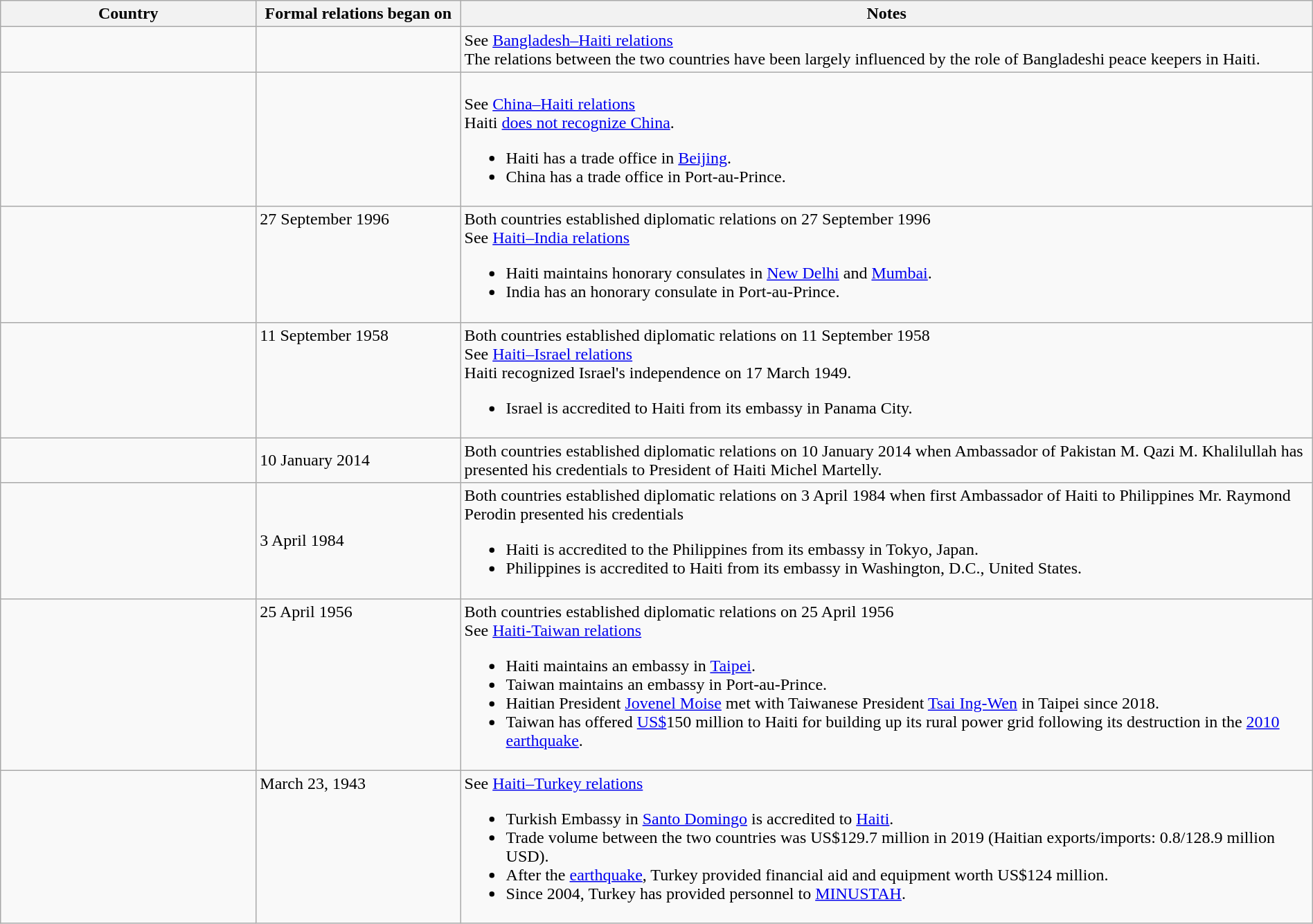<table class="wikitable sortable" style="width:100%; margin:auto;">
<tr>
<th style="width:15%;">Country</th>
<th style="width:12%;">Formal relations began on</th>
<th style="width:50%;">Notes</th>
</tr>
<tr valign="top">
<td></td>
<td></td>
<td>See <a href='#'>Bangladesh–Haiti relations</a><br>The relations between the two countries have been largely influenced by the role of Bangladeshi peace keepers in Haiti.</td>
</tr>
<tr valign="top">
<td></td>
<td></td>
<td><br>See <a href='#'>China–Haiti relations</a><br>Haiti <a href='#'>does not recognize China</a>.<ul><li>Haiti has a trade office in <a href='#'>Beijing</a>.</li><li>China has a trade office in Port-au-Prince.</li></ul></td>
</tr>
<tr valign="top">
<td></td>
<td>27 September 1996</td>
<td>Both countries established diplomatic relations on 27 September 1996<br>See <a href='#'>Haiti–India relations</a><ul><li>Haiti maintains honorary consulates in <a href='#'>New Delhi</a> and <a href='#'>Mumbai</a>.</li><li>India has an honorary consulate in Port-au-Prince.</li></ul></td>
</tr>
<tr valign="top">
<td></td>
<td>11 September 1958</td>
<td>Both countries established diplomatic relations on 11 September 1958<br>See <a href='#'>Haiti–Israel relations</a><br>Haiti recognized Israel's independence on 17 March 1949.<ul><li>Israel is accredited to Haiti from its embassy in Panama City.</li></ul></td>
</tr>
<tr>
<td></td>
<td>10 January 2014</td>
<td>Both countries established diplomatic relations on 10 January 2014 when Ambassador of Pakistan M. Qazi M. Khalilullah has presented his credentials to President of Haiti Michel Martelly.</td>
</tr>
<tr>
<td></td>
<td>3 April 1984</td>
<td>Both countries established diplomatic relations on 3 April 1984 when first Ambassador of Haiti to Philippines Mr. Raymond Perodin presented his credentials<br><ul><li>Haiti is accredited to the Philippines from its embassy in Tokyo, Japan.</li><li>Philippines is accredited to Haiti from its embassy in Washington, D.C., United States.</li></ul></td>
</tr>
<tr valign="top">
<td></td>
<td>25 April 1956</td>
<td>Both countries established diplomatic relations on 25 April 1956<br>See <a href='#'>Haiti-Taiwan relations</a><ul><li>Haiti maintains an embassy in <a href='#'>Taipei</a>.</li><li>Taiwan maintains an embassy in Port-au-Prince.</li><li>Haitian President <a href='#'>Jovenel Moise</a> met with Taiwanese President <a href='#'>Tsai Ing-Wen</a> in Taipei since 2018.</li><li>Taiwan has offered <a href='#'>US$</a>150 million to Haiti for building up its rural power grid following its destruction in the <a href='#'>2010 earthquake</a>.</li></ul></td>
</tr>
<tr valign="top">
<td></td>
<td>March 23, 1943</td>
<td>See <a href='#'>Haiti–Turkey relations</a><br><ul><li>Turkish Embassy in <a href='#'>Santo Domingo</a> is accredited to <a href='#'>Haiti</a>.</li><li>Trade volume between the two countries was US$129.7 million in 2019 (Haitian exports/imports: 0.8/128.9 million USD).</li><li>After the <a href='#'>earthquake</a>, Turkey provided financial aid and equipment worth US$124 million.</li><li>Since 2004, Turkey has provided personnel to <a href='#'>MINUSTAH</a>.</li></ul></td>
</tr>
</table>
